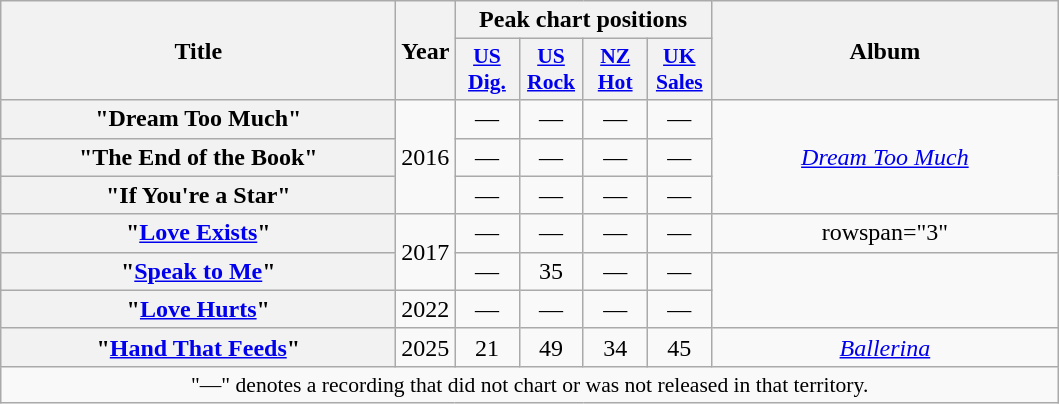<table class="wikitable plainrowheaders" style="text-align:center;">
<tr>
<th scope="col" rowspan="2" style="width:16em;">Title</th>
<th scope="col" rowspan="2" style="width:1em;">Year</th>
<th scope="col" colspan="4">Peak chart positions</th>
<th rowspan="2" scope="col" style="width:14em;">Album</th>
</tr>
<tr>
<th scope="col" style="width:2.5em;font-size:90%;"><a href='#'>US<br>Dig.</a><br></th>
<th scope="col" style="width:2.5em;font-size:90%;"><a href='#'>US<br>Rock</a><br></th>
<th scope="col" style="width:2.5em;font-size:90%;"><a href='#'>NZ<br>Hot</a><br></th>
<th scope="col" style="width:2.5em;font-size:90%;"><a href='#'>UK<br>Sales</a><br></th>
</tr>
<tr>
<th scope="row">"Dream Too Much"</th>
<td rowspan="3">2016</td>
<td>—</td>
<td>—</td>
<td>—</td>
<td>—</td>
<td rowspan="3"><em><a href='#'>Dream Too Much</a></em></td>
</tr>
<tr>
<th scope="row">"The End of the Book"</th>
<td>—</td>
<td>—</td>
<td>—</td>
<td>—</td>
</tr>
<tr>
<th scope="row">"If You're a Star"</th>
<td>—</td>
<td>—</td>
<td>—</td>
<td>—</td>
</tr>
<tr>
<th scope="row">"<a href='#'>Love Exists</a>"</th>
<td rowspan="2">2017</td>
<td>—</td>
<td>—</td>
<td>—</td>
<td>—</td>
<td>rowspan="3" </td>
</tr>
<tr>
<th scope="row">"<a href='#'>Speak to Me</a>"</th>
<td>—</td>
<td>35</td>
<td>—</td>
<td>—</td>
</tr>
<tr>
<th scope="row">"<a href='#'>Love Hurts</a>"<br></th>
<td>2022</td>
<td>—</td>
<td>—</td>
<td>—</td>
<td>—</td>
</tr>
<tr>
<th scope="row">"<a href='#'>Hand That Feeds</a>"<br></th>
<td>2025</td>
<td>21</td>
<td>49</td>
<td>34</td>
<td>45</td>
<td><em><a href='#'>Ballerina</a></em></td>
</tr>
<tr>
<td colspan="8" style="font-size:90%">"—" denotes a recording that did not chart or was not released in that territory.</td>
</tr>
</table>
